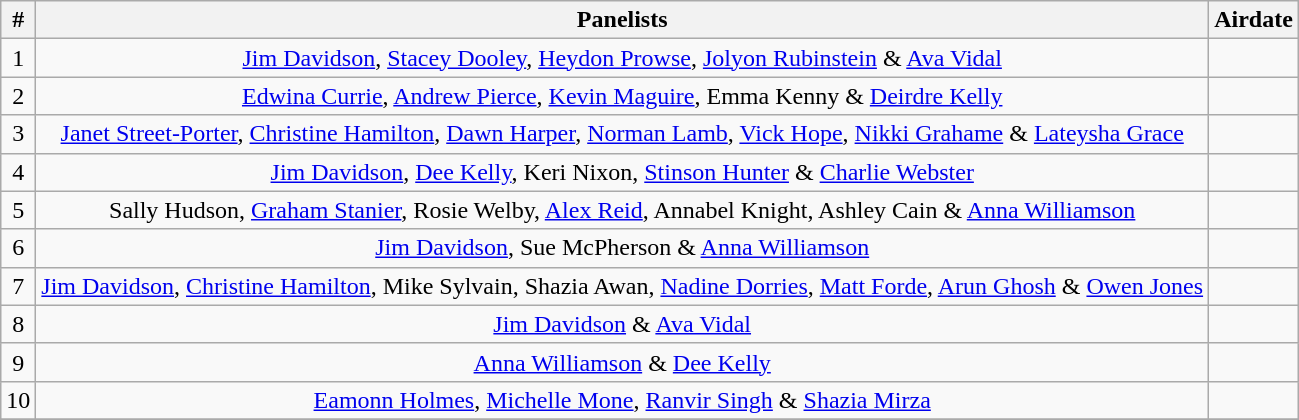<table class="wikitable" style="text-align:center;">
<tr>
<th>#</th>
<th>Panelists</th>
<th>Airdate</th>
</tr>
<tr>
<td>1</td>
<td><a href='#'>Jim Davidson</a>, <a href='#'>Stacey Dooley</a>, <a href='#'>Heydon Prowse</a>, <a href='#'>Jolyon Rubinstein</a> & <a href='#'>Ava Vidal</a></td>
<td></td>
</tr>
<tr>
<td>2</td>
<td><a href='#'>Edwina Currie</a>, <a href='#'>Andrew Pierce</a>, <a href='#'>Kevin Maguire</a>, Emma Kenny & <a href='#'>Deirdre Kelly</a></td>
<td></td>
</tr>
<tr>
<td>3</td>
<td><a href='#'>Janet Street-Porter</a>, <a href='#'>Christine Hamilton</a>, <a href='#'>Dawn Harper</a>, <a href='#'>Norman Lamb</a>, <a href='#'>Vick Hope</a>, <a href='#'>Nikki Grahame</a> & <a href='#'>Lateysha Grace</a></td>
<td></td>
</tr>
<tr>
<td>4</td>
<td><a href='#'>Jim Davidson</a>, <a href='#'>Dee Kelly</a>, Keri Nixon, <a href='#'>Stinson Hunter</a> & <a href='#'>Charlie Webster</a></td>
<td></td>
</tr>
<tr>
<td>5</td>
<td>Sally Hudson, <a href='#'>Graham Stanier</a>, Rosie Welby, <a href='#'>Alex Reid</a>, Annabel Knight, Ashley Cain & <a href='#'>Anna Williamson</a></td>
<td></td>
</tr>
<tr>
<td>6</td>
<td><a href='#'>Jim Davidson</a>, Sue McPherson & <a href='#'>Anna Williamson</a></td>
<td></td>
</tr>
<tr>
<td>7</td>
<td><a href='#'>Jim Davidson</a>, <a href='#'>Christine Hamilton</a>, Mike Sylvain, Shazia Awan, <a href='#'>Nadine Dorries</a>, <a href='#'>Matt Forde</a>, <a href='#'>Arun Ghosh</a> & <a href='#'>Owen Jones</a></td>
<td></td>
</tr>
<tr>
<td>8</td>
<td><a href='#'>Jim Davidson</a> & <a href='#'>Ava Vidal</a></td>
<td></td>
</tr>
<tr>
<td>9</td>
<td><a href='#'>Anna Williamson</a> & <a href='#'>Dee Kelly</a></td>
<td></td>
</tr>
<tr>
<td>10</td>
<td><a href='#'>Eamonn Holmes</a>, <a href='#'>Michelle Mone</a>, <a href='#'>Ranvir Singh</a> & <a href='#'>Shazia Mirza</a></td>
<td></td>
</tr>
<tr>
</tr>
</table>
